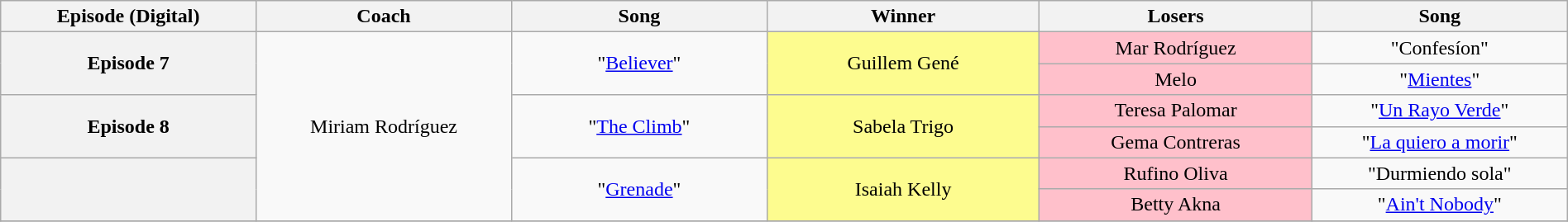<table class="wikitable" style="text-align: center; width:100%">
<tr>
<th style="width:15%">Episode (Digital)</th>
<th style="width:15%">Coach</th>
<th style="width:15%">Song</th>
<th style="width:16%">Winner</th>
<th style="width:16%">Losers</th>
<th style="width:15%">Song</th>
</tr>
<tr>
<th rowspan="2">Episode 7<br><small></small></th>
<td rowspan="6">Miriam Rodríguez</td>
<td rowspan="2">"<a href='#'>Believer</a>"</td>
<td rowspan="2" style="background:#fdfc8f">Guillem Gené</td>
<td style="background:pink">Mar Rodríguez</td>
<td>"Confesíon"</td>
</tr>
<tr>
<td style="background:pink">Melo</td>
<td>"<a href='#'>Mientes</a>"</td>
</tr>
<tr>
<th rowspan="2">Episode 8<br><small></small></th>
<td rowspan="2">"<a href='#'>The Climb</a>"</td>
<td rowspan="2" style="background:#fdfc8f">Sabela Trigo</td>
<td style="background:pink">Teresa Palomar</td>
<td>"<a href='#'>Un Rayo Verde</a>"</td>
</tr>
<tr>
<td style="background:pink">Gema Contreras</td>
<td>"<a href='#'>La quiero a morir</a>"</td>
</tr>
<tr>
<th rowspan="2"></th>
<td rowspan="2">"<a href='#'>Grenade</a>"</td>
<td rowspan="2" style="background:#fdfc8f">Isaiah Kelly</td>
<td style="background:pink">Rufino Oliva</td>
<td>"Durmiendo sola"</td>
</tr>
<tr>
<td style="background:pink">Betty Akna</td>
<td>"<a href='#'>Ain't Nobody</a>"</td>
</tr>
<tr>
</tr>
</table>
